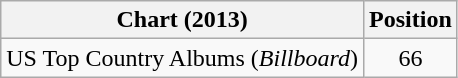<table class="wikitable">
<tr>
<th>Chart (2013)</th>
<th>Position</th>
</tr>
<tr>
<td>US Top Country Albums (<em>Billboard</em>)</td>
<td align="center">66</td>
</tr>
</table>
